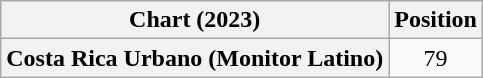<table class="wikitable sortable plainrowheaders" style="text-align:center">
<tr>
<th scope="col">Chart (2023)</th>
<th scope="col">Position</th>
</tr>
<tr>
<th scope="row">Costa Rica Urbano (Monitor Latino)</th>
<td>79</td>
</tr>
</table>
